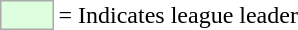<table>
<tr>
<td style="background:#DDFFDD; border:1px solid #aaa; width:2em;"></td>
<td>= Indicates league leader</td>
</tr>
</table>
